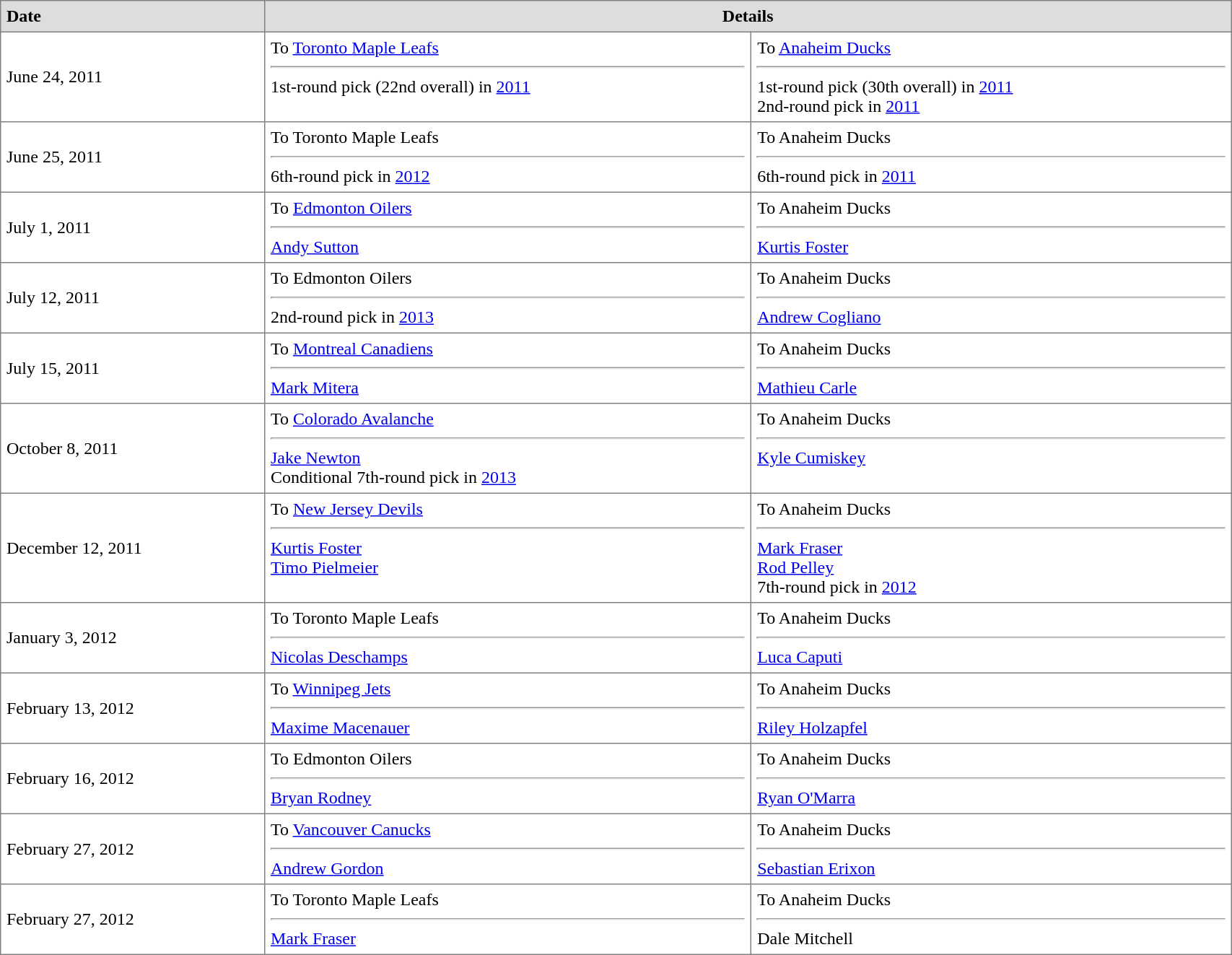<table border="1"  cellpadding="5" style="border-collapse:collapse; width:90%;">
<tr style="background:#ddd;">
<th style="text-align:left;">Date</th>
<th colspan="2">Details</th>
</tr>
<tr>
<td>June 24, 2011</td>
<td valign="top">To <a href='#'>Toronto Maple Leafs</a> <hr>1st-round pick (22nd overall) in <a href='#'>2011</a></td>
<td valign="top">To <a href='#'>Anaheim Ducks</a> <hr>1st-round pick (30th overall) in <a href='#'>2011</a><br>2nd-round pick in <a href='#'>2011</a></td>
</tr>
<tr>
<td>June 25, 2011</td>
<td valign="top">To Toronto Maple Leafs <hr>6th-round pick in <a href='#'>2012</a></td>
<td valign="top">To Anaheim Ducks <hr>6th-round pick in <a href='#'>2011</a></td>
</tr>
<tr>
<td>July 1, 2011</td>
<td valign="top">To <a href='#'>Edmonton Oilers</a> <hr><a href='#'>Andy Sutton</a></td>
<td valign="top">To Anaheim Ducks <hr><a href='#'>Kurtis Foster</a></td>
</tr>
<tr>
<td>July 12, 2011</td>
<td valign="top">To Edmonton Oilers <hr>2nd-round pick in <a href='#'>2013</a></td>
<td valign="top">To Anaheim Ducks <hr><a href='#'>Andrew Cogliano</a></td>
</tr>
<tr>
<td>July 15, 2011</td>
<td valign="top">To <a href='#'>Montreal Canadiens</a> <hr><a href='#'>Mark Mitera</a></td>
<td valign="top">To Anaheim Ducks <hr><a href='#'>Mathieu Carle</a></td>
</tr>
<tr>
<td>October 8, 2011</td>
<td valign="top">To <a href='#'>Colorado Avalanche</a> <hr><a href='#'>Jake Newton</a><br>Conditional 7th-round pick in <a href='#'>2013</a></td>
<td valign="top">To Anaheim Ducks <hr><a href='#'>Kyle Cumiskey</a></td>
</tr>
<tr>
<td>December 12, 2011</td>
<td valign="top">To <a href='#'>New Jersey Devils</a> <hr><a href='#'>Kurtis Foster</a><br><a href='#'>Timo Pielmeier</a></td>
<td valign="top">To Anaheim Ducks <hr><a href='#'>Mark Fraser</a><br><a href='#'>Rod Pelley</a><br>7th-round pick in <a href='#'>2012</a></td>
</tr>
<tr>
<td>January 3, 2012</td>
<td valign="top">To Toronto Maple Leafs <hr><a href='#'>Nicolas Deschamps</a></td>
<td valign="top">To Anaheim Ducks <hr><a href='#'>Luca Caputi</a></td>
</tr>
<tr>
<td>February 13, 2012</td>
<td valign="top">To <a href='#'>Winnipeg Jets</a> <hr><a href='#'>Maxime Macenauer</a></td>
<td valign="top">To Anaheim Ducks <hr><a href='#'>Riley Holzapfel</a></td>
</tr>
<tr>
<td>February 16, 2012</td>
<td valign="top">To Edmonton Oilers <hr><a href='#'>Bryan Rodney</a></td>
<td valign="top">To Anaheim Ducks <hr><a href='#'>Ryan O'Marra</a></td>
</tr>
<tr>
<td>February 27, 2012</td>
<td valign="top">To <a href='#'>Vancouver Canucks</a> <hr><a href='#'>Andrew Gordon</a></td>
<td valign="top">To Anaheim Ducks <hr><a href='#'>Sebastian Erixon</a></td>
</tr>
<tr>
<td>February 27, 2012</td>
<td valign="top">To Toronto Maple Leafs <hr><a href='#'>Mark Fraser</a></td>
<td valign="top">To Anaheim Ducks <hr>Dale Mitchell</td>
</tr>
</table>
